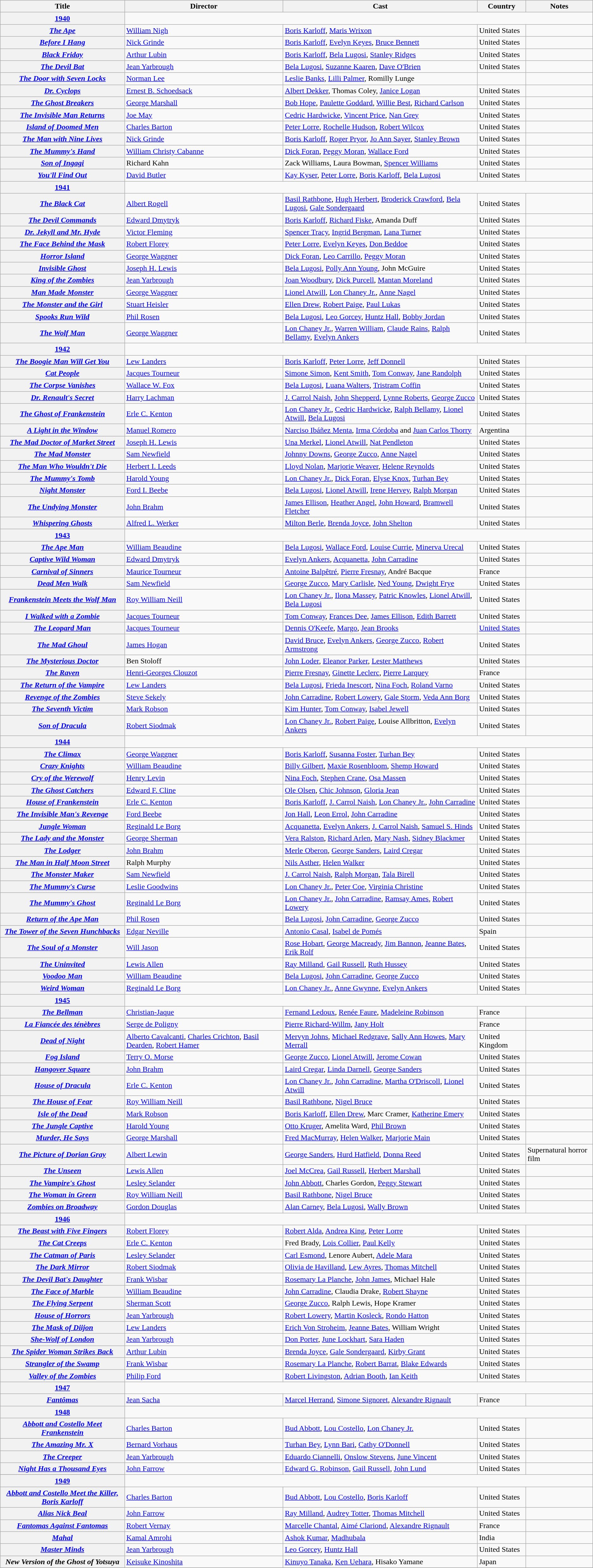<table class="wikitable">
<tr>
<th scope="col">Title</th>
<th scope="col">Director</th>
<th scope="col">Cast</th>
<th scope="col">Country</th>
<th scope="col">Notes</th>
</tr>
<tr>
<th><a href='#'>1940</a></th>
</tr>
<tr>
<th><em><a href='#'>The Ape</a></em></th>
<td><a href='#'>William Nigh</a></td>
<td><a href='#'>Boris Karloff</a>, <a href='#'>Maris Wrixon</a></td>
<td>United States</td>
<td></td>
</tr>
<tr>
<th><em><a href='#'>Before I Hang</a></em></th>
<td><a href='#'>Nick Grinde</a></td>
<td><a href='#'>Boris Karloff</a>, <a href='#'>Evelyn Keyes</a>, <a href='#'>Bruce Bennett</a></td>
<td>United States</td>
<td></td>
</tr>
<tr>
<th><em><a href='#'>Black Friday</a></em></th>
<td><a href='#'>Arthur Lubin</a></td>
<td><a href='#'>Boris Karloff</a>, <a href='#'>Bela Lugosi</a>, <a href='#'>Stanley Ridges</a></td>
<td>United States</td>
<td></td>
</tr>
<tr>
<th><em><a href='#'>The Devil Bat</a></em></th>
<td><a href='#'>Jean Yarbrough</a></td>
<td><a href='#'>Bela Lugosi</a>, <a href='#'>Suzanne Kaaren</a>, <a href='#'>Dave O'Brien</a></td>
<td>United States</td>
<td></td>
</tr>
<tr>
<th><em><a href='#'>The Door with Seven Locks</a></em></th>
<td><a href='#'>Norman Lee</a></td>
<td><a href='#'>Leslie Banks</a>, <a href='#'>Lilli Palmer</a>, Romilly Lunge</td>
<td></td>
<td></td>
</tr>
<tr>
<th><em><a href='#'>Dr. Cyclops</a></em></th>
<td><a href='#'>Ernest B. Schoedsack</a></td>
<td><a href='#'>Albert Dekker</a>, Thomas Coley, <a href='#'>Janice Logan</a></td>
<td>United States</td>
<td></td>
</tr>
<tr>
<th><em><a href='#'>The Ghost Breakers</a></em></th>
<td><a href='#'>George Marshall</a></td>
<td><a href='#'>Bob Hope</a>, <a href='#'>Paulette Goddard</a>, <a href='#'>Willie Best</a>, <a href='#'>Richard Carlson</a></td>
<td>United States</td>
<td></td>
</tr>
<tr>
<th><em><a href='#'>The Invisible Man Returns</a></em></th>
<td><a href='#'>Joe May</a></td>
<td><a href='#'>Cedric Hardwicke</a>, <a href='#'>Vincent Price</a>, <a href='#'>Nan Grey</a></td>
<td>United States</td>
<td></td>
</tr>
<tr>
<th><em><a href='#'>Island of Doomed Men</a></em></th>
<td><a href='#'>Charles Barton</a></td>
<td><a href='#'>Peter Lorre</a>, <a href='#'>Rochelle Hudson</a>, <a href='#'>Robert Wilcox</a></td>
<td>United States</td>
<td></td>
</tr>
<tr>
<th><em><a href='#'>The Man with Nine Lives</a></em></th>
<td><a href='#'>Nick Grinde</a></td>
<td><a href='#'>Boris Karloff</a>, <a href='#'>Roger Pryor</a>, <a href='#'>Jo Ann Sayer</a>, <a href='#'>Stanley Brown</a></td>
<td>United States</td>
<td></td>
</tr>
<tr>
<th><em><a href='#'>The Mummy's Hand</a></em></th>
<td><a href='#'>William Christy Cabanne</a></td>
<td><a href='#'>Dick Foran</a>, <a href='#'>Peggy Moran</a>, <a href='#'>Wallace Ford</a></td>
<td>United States</td>
<td></td>
</tr>
<tr>
<th><em><a href='#'>Son of Ingagi</a></em></th>
<td>Richard Kahn</td>
<td>Zack Williams, Laura Bowman, <a href='#'>Spencer Williams</a></td>
<td>United States</td>
<td></td>
</tr>
<tr>
<th><em><a href='#'>You'll Find Out</a></em></th>
<td><a href='#'>David Butler</a></td>
<td><a href='#'>Kay Kyser</a>, <a href='#'>Peter Lorre</a>, <a href='#'>Boris Karloff</a>, <a href='#'>Bela Lugosi</a></td>
<td>United States</td>
<td></td>
</tr>
<tr>
<th><a href='#'>1941</a></th>
</tr>
<tr>
<th><em><a href='#'>The Black Cat</a></em></th>
<td><a href='#'>Albert Rogell</a></td>
<td><a href='#'>Basil Rathbone</a>, <a href='#'>Hugh Herbert</a>, <a href='#'>Broderick Crawford</a>, <a href='#'>Bela Lugosi</a>, <a href='#'>Gale Sondergaard</a></td>
<td>United States</td>
<td></td>
</tr>
<tr>
<th><em><a href='#'>The Devil Commands</a></em></th>
<td><a href='#'>Edward Dmytryk</a></td>
<td><a href='#'>Boris Karloff</a>, <a href='#'>Richard Fiske</a>, Amanda Duff</td>
<td>United States</td>
<td></td>
</tr>
<tr>
<th><em><a href='#'>Dr. Jekyll and Mr. Hyde</a></em></th>
<td><a href='#'>Victor Fleming</a></td>
<td><a href='#'>Spencer Tracy</a>, <a href='#'>Ingrid Bergman</a>, <a href='#'>Lana Turner</a></td>
<td>United States</td>
<td></td>
</tr>
<tr>
<th><em><a href='#'>The Face Behind the Mask</a></em></th>
<td><a href='#'>Robert Florey</a></td>
<td><a href='#'>Peter Lorre</a>, <a href='#'>Evelyn Keyes</a>, <a href='#'>Don Beddoe</a></td>
<td>United States</td>
<td></td>
</tr>
<tr>
<th><em><a href='#'>Horror Island</a></em></th>
<td><a href='#'>George Waggner</a></td>
<td><a href='#'>Dick Foran</a>, <a href='#'>Leo Carrillo</a>, <a href='#'>Peggy Moran</a></td>
<td>United States</td>
<td></td>
</tr>
<tr>
<th><em><a href='#'>Invisible Ghost</a></em></th>
<td><a href='#'>Joseph H. Lewis</a></td>
<td><a href='#'>Bela Lugosi</a>, <a href='#'>Polly Ann Young</a>, John McGuire</td>
<td>United States</td>
<td></td>
</tr>
<tr>
<th><em><a href='#'>King of the Zombies</a></em></th>
<td><a href='#'>Jean Yarbrough</a></td>
<td><a href='#'>Joan Woodbury</a>, <a href='#'>Dick Purcell</a>, <a href='#'>Mantan Moreland</a></td>
<td>United States</td>
<td></td>
</tr>
<tr>
<th><em><a href='#'>Man Made Monster</a></em></th>
<td><a href='#'>George Waggner</a></td>
<td><a href='#'>Lionel Atwill</a>, <a href='#'>Lon Chaney Jr.</a>, <a href='#'>Anne Nagel</a></td>
<td>United States</td>
<td></td>
</tr>
<tr>
<th><em><a href='#'>The Monster and the Girl</a></em></th>
<td><a href='#'>Stuart Heisler</a></td>
<td><a href='#'>Ellen Drew</a>, <a href='#'>Robert Paige</a>, <a href='#'>Paul Lukas</a></td>
<td>United States</td>
<td></td>
</tr>
<tr>
<th><em><a href='#'>Spooks Run Wild</a></em></th>
<td><a href='#'>Phil Rosen</a></td>
<td><a href='#'>Bela Lugosi</a>, <a href='#'>Leo Gorcey</a>, <a href='#'>Huntz Hall</a>, <a href='#'>Bobby Jordan</a></td>
<td>United States</td>
<td></td>
</tr>
<tr>
<th><em><a href='#'>The Wolf Man</a></em></th>
<td><a href='#'>George Waggner</a></td>
<td><a href='#'>Lon Chaney Jr.</a>, <a href='#'>Warren William</a>, <a href='#'>Claude Rains</a>, <a href='#'>Ralph Bellamy</a>, <a href='#'>Evelyn Ankers</a></td>
<td>United States</td>
<td></td>
</tr>
<tr>
<th><a href='#'>1942</a></th>
</tr>
<tr>
<th><em><a href='#'>The Boogie Man Will Get You</a></em></th>
<td><a href='#'>Lew Landers</a></td>
<td><a href='#'>Boris Karloff</a>, <a href='#'>Peter Lorre</a>, <a href='#'>Jeff Donnell</a></td>
<td>United States</td>
<td></td>
</tr>
<tr>
<th><em><a href='#'>Cat People</a></em></th>
<td><a href='#'>Jacques Tourneur</a></td>
<td><a href='#'>Simone Simon</a>, <a href='#'>Kent Smith</a>, <a href='#'>Tom Conway</a>, <a href='#'>Jane Randolph</a></td>
<td>United States</td>
<td></td>
</tr>
<tr>
<th><em><a href='#'>The Corpse Vanishes</a></em></th>
<td><a href='#'>Wallace W. Fox</a></td>
<td><a href='#'>Bela Lugosi</a>, <a href='#'>Luana Walters</a>, <a href='#'>Tristram Coffin</a></td>
<td>United States</td>
<td></td>
</tr>
<tr>
<th><em><a href='#'>Dr. Renault's Secret</a></em></th>
<td><a href='#'>Harry Lachman</a></td>
<td><a href='#'>J. Carrol Naish</a>, <a href='#'>John Shepperd</a>, <a href='#'>Lynne Roberts</a>, <a href='#'>George Zucco</a></td>
<td>United States</td>
<td></td>
</tr>
<tr>
<th><em><a href='#'>The Ghost of Frankenstein</a></em></th>
<td><a href='#'>Erle C. Kenton</a></td>
<td><a href='#'>Lon Chaney Jr.</a>, <a href='#'>Cedric Hardwicke</a>, <a href='#'>Ralph Bellamy</a>, <a href='#'>Lionel Atwill</a>, <a href='#'>Bela Lugosi</a></td>
<td>United States</td>
<td></td>
</tr>
<tr>
<th><em><a href='#'>A Light in the Window</a></em></th>
<td><a href='#'>Manuel Romero</a></td>
<td><a href='#'>Narciso Ibáñez Menta</a>, <a href='#'>Irma Córdoba</a> and <a href='#'>Juan Carlos Thorry</a></td>
<td>Argentina</td>
<td></td>
</tr>
<tr>
<th><em><a href='#'>The Mad Doctor of Market Street</a></em></th>
<td><a href='#'>Joseph H. Lewis</a></td>
<td><a href='#'>Una Merkel</a>, <a href='#'>Lionel Atwill</a>, <a href='#'>Nat Pendleton</a></td>
<td>United States</td>
<td></td>
</tr>
<tr>
<th><em><a href='#'>The Mad Monster</a></em></th>
<td><a href='#'>Sam Newfield</a></td>
<td><a href='#'>Johnny Downs</a>, <a href='#'>George Zucco</a>, <a href='#'>Anne Nagel</a></td>
<td>United States</td>
<td></td>
</tr>
<tr>
<th><em><a href='#'>The Man Who Wouldn't Die</a></em></th>
<td><a href='#'>Herbert I. Leeds</a></td>
<td><a href='#'>Lloyd Nolan</a>, <a href='#'>Marjorie Weaver</a>, <a href='#'>Helene Reynolds</a></td>
<td>United States</td>
<td></td>
</tr>
<tr>
<th><em><a href='#'>The Mummy's Tomb</a></em></th>
<td><a href='#'>Harold Young</a></td>
<td><a href='#'>Lon Chaney Jr.</a>, <a href='#'>Dick Foran</a>, <a href='#'>Elyse Knox</a>, <a href='#'>Turhan Bey</a></td>
<td>United States</td>
<td></td>
</tr>
<tr>
<th><em><a href='#'>Night Monster</a></em></th>
<td><a href='#'>Ford I. Beebe</a></td>
<td><a href='#'>Bela Lugosi</a>, <a href='#'>Lionel Atwill</a>, <a href='#'>Irene Hervey</a>, <a href='#'>Ralph Morgan</a></td>
<td>United States</td>
<td></td>
</tr>
<tr>
<th><em><a href='#'>The Undying Monster</a></em></th>
<td><a href='#'>John Brahm</a></td>
<td><a href='#'>James Ellison</a>, <a href='#'>Heather Angel</a>, <a href='#'>John Howard</a>, <a href='#'>Bramwell Fletcher</a></td>
<td>United States</td>
<td></td>
</tr>
<tr>
<th><em><a href='#'>Whispering Ghosts</a></em></th>
<td><a href='#'>Alfred L. Werker</a></td>
<td><a href='#'>Milton Berle</a>, <a href='#'>Brenda Joyce</a>, <a href='#'>John Shelton</a></td>
<td>United States</td>
<td></td>
</tr>
<tr>
<th><a href='#'>1943</a></th>
</tr>
<tr>
<th><em><a href='#'>The Ape Man</a></em></th>
<td><a href='#'>William Beaudine</a></td>
<td><a href='#'>Bela Lugosi</a>, <a href='#'>Wallace Ford</a>, <a href='#'>Louise Currie</a>, <a href='#'>Minerva Urecal</a></td>
<td>United States</td>
<td></td>
</tr>
<tr>
<th><em><a href='#'>Captive Wild Woman</a></em></th>
<td><a href='#'>Edward Dmytryk</a></td>
<td><a href='#'>Evelyn Ankers</a>, <a href='#'>Acquanetta</a>, <a href='#'>John Carradine</a></td>
<td>United States</td>
<td></td>
</tr>
<tr>
<th><em><a href='#'>Carnival of Sinners</a></em></th>
<td><a href='#'>Maurice Tourneur</a></td>
<td><a href='#'>Antoine Balpêtré</a>, <a href='#'>Pierre Fresnay</a>, André Bacque</td>
<td>France</td>
<td></td>
</tr>
<tr>
<th><em><a href='#'>Dead Men Walk</a></em></th>
<td><a href='#'>Sam Newfield</a></td>
<td><a href='#'>George Zucco</a>, <a href='#'>Mary Carlisle</a>, <a href='#'>Ned Young</a>, <a href='#'>Dwight Frye</a></td>
<td>United States</td>
<td></td>
</tr>
<tr>
<th><em><a href='#'>Frankenstein Meets the Wolf Man</a></em></th>
<td><a href='#'>Roy William Neill</a></td>
<td><a href='#'>Lon Chaney Jr.</a>, <a href='#'>Ilona Massey</a>, <a href='#'>Patric Knowles</a>, <a href='#'>Lionel Atwill</a>, <a href='#'>Bela Lugosi</a></td>
<td>United States</td>
<td></td>
</tr>
<tr>
<th><em><a href='#'>I Walked with a Zombie</a></em></th>
<td><a href='#'>Jacques Tourneur</a></td>
<td><a href='#'>Tom Conway</a>, <a href='#'>Frances Dee</a>, <a href='#'>James Ellison</a>, <a href='#'>Edith Barrett</a></td>
<td>United States</td>
<td></td>
</tr>
<tr>
<th><em><a href='#'>The Leopard Man</a></em></th>
<td><a href='#'>Jacques Tourneur</a></td>
<td><a href='#'>Dennis O'Keefe</a>, <a href='#'>Margo</a>, <a href='#'>Jean Brooks</a></td>
<td><a href='#'>United States</a></td>
<td></td>
</tr>
<tr>
<th><em><a href='#'>The Mad Ghoul</a></em></th>
<td><a href='#'>James Hogan</a></td>
<td><a href='#'>David Bruce</a>, <a href='#'>Evelyn Ankers</a>, <a href='#'>George Zucco</a>, <a href='#'>Robert Armstrong</a></td>
<td>United States</td>
<td></td>
</tr>
<tr>
<th><em><a href='#'>The Mysterious Doctor</a></em></th>
<td>Ben Stoloff</td>
<td><a href='#'>John Loder</a>, <a href='#'>Eleanor Parker</a>, <a href='#'>Lester Matthews</a></td>
<td>United States</td>
<td></td>
</tr>
<tr>
<th><em><a href='#'>The Raven</a></em></th>
<td><a href='#'>Henri-Georges Clouzot</a></td>
<td><a href='#'>Pierre Fresnay</a>, <a href='#'>Ginette Leclerc</a>, <a href='#'>Pierre Larquey</a></td>
<td>France</td>
<td></td>
</tr>
<tr>
<th><em><a href='#'>The Return of the Vampire</a></em></th>
<td><a href='#'>Lew Landers</a></td>
<td><a href='#'>Bela Lugosi</a>, <a href='#'>Frieda Inescort</a>, <a href='#'>Nina Foch</a>, <a href='#'>Roland Varno</a></td>
<td>United States</td>
<td></td>
</tr>
<tr>
<th><em><a href='#'>Revenge of the Zombies</a></em></th>
<td><a href='#'>Steve Sekely</a></td>
<td><a href='#'>John Carradine</a>, <a href='#'>Robert Lowery</a>, <a href='#'>Gale Storm</a>, <a href='#'>Veda Ann Borg</a></td>
<td>United States</td>
<td></td>
</tr>
<tr>
<th><em><a href='#'>The Seventh Victim</a></em></th>
<td><a href='#'>Mark Robson</a></td>
<td><a href='#'>Kim Hunter</a>, <a href='#'>Tom Conway</a>, <a href='#'>Isabel Jewell</a></td>
<td>United States</td>
<td></td>
</tr>
<tr>
<th><em><a href='#'>Son of Dracula</a></em></th>
<td><a href='#'>Robert Siodmak</a></td>
<td><a href='#'>Lon Chaney Jr.</a>, <a href='#'>Robert Paige</a>, Louise Allbritton, <a href='#'>Evelyn Ankers</a></td>
<td>United States</td>
<td></td>
</tr>
<tr>
<th><a href='#'>1944</a></th>
</tr>
<tr>
<th><em><a href='#'>The Climax</a></em></th>
<td><a href='#'>George Waggner</a></td>
<td><a href='#'>Boris Karloff</a>, <a href='#'>Susanna Foster</a>, <a href='#'>Turhan Bey</a></td>
<td>United States</td>
<td></td>
</tr>
<tr>
<th><em><a href='#'>Crazy Knights</a></em></th>
<td><a href='#'>William Beaudine</a></td>
<td><a href='#'>Billy Gilbert</a>, <a href='#'>Maxie Rosenbloom</a>, <a href='#'>Shemp Howard</a></td>
<td>United States</td>
<td></td>
</tr>
<tr>
<th><em><a href='#'>Cry of the Werewolf</a></em></th>
<td><a href='#'>Henry Levin</a></td>
<td><a href='#'>Nina Foch</a>, <a href='#'>Stephen Crane</a>, <a href='#'>Osa Massen</a></td>
<td>United States</td>
<td></td>
</tr>
<tr>
<th><em><a href='#'>The Ghost Catchers</a></em></th>
<td><a href='#'>Edward F. Cline</a></td>
<td><a href='#'>Ole Olsen</a>, <a href='#'>Chic Johnson</a>, <a href='#'>Gloria Jean</a></td>
<td>United States</td>
<td></td>
</tr>
<tr>
<th><em><a href='#'>House of Frankenstein</a></em></th>
<td><a href='#'>Erle C. Kenton</a></td>
<td><a href='#'>Boris Karloff</a>, <a href='#'>J. Carrol Naish</a>, <a href='#'>Lon Chaney Jr.</a>,  <a href='#'>John Carradine</a></td>
<td>United States</td>
<td></td>
</tr>
<tr>
<th><em><a href='#'>The Invisible Man's Revenge</a></em></th>
<td><a href='#'>Ford Beebe</a></td>
<td><a href='#'>Jon Hall</a>, <a href='#'>Leon Errol</a>, <a href='#'>John Carradine</a></td>
<td>United States</td>
<td></td>
</tr>
<tr>
<th><em><a href='#'>Jungle Woman</a></em></th>
<td><a href='#'>Reginald Le Borg</a></td>
<td><a href='#'>Acquanetta</a>, <a href='#'>Evelyn Ankers</a>, <a href='#'>J. Carrol Naish</a>, <a href='#'>Samuel S. Hinds</a></td>
<td>United States</td>
<td></td>
</tr>
<tr>
<th><em><a href='#'>The Lady and the Monster</a></em></th>
<td><a href='#'>George Sherman</a></td>
<td><a href='#'>Vera Ralston</a>, <a href='#'>Richard Arlen</a>, <a href='#'>Mary Nash</a>, <a href='#'>Sidney Blackmer</a></td>
<td>United States</td>
<td></td>
</tr>
<tr>
<th><em><a href='#'>The Lodger</a></em></th>
<td><a href='#'>John Brahm</a></td>
<td><a href='#'>Merle Oberon</a>, <a href='#'>George Sanders</a>, <a href='#'>Laird Cregar</a></td>
<td>United States</td>
<td></td>
</tr>
<tr>
<th><em><a href='#'>The Man in Half Moon Street</a></em></th>
<td>Ralph Murphy</td>
<td><a href='#'>Nils Asther</a>, <a href='#'>Helen Walker</a></td>
<td>United States</td>
<td></td>
</tr>
<tr>
<th><em><a href='#'>The Monster Maker</a></em></th>
<td><a href='#'>Sam Newfield</a></td>
<td><a href='#'>J. Carrol Naish</a>, <a href='#'>Ralph Morgan</a>, <a href='#'>Tala Birell</a></td>
<td>United States</td>
<td></td>
</tr>
<tr>
<th><em><a href='#'>The Mummy's Curse</a></em></th>
<td><a href='#'>Leslie Goodwins</a></td>
<td><a href='#'>Lon Chaney Jr.</a>, <a href='#'>Peter Coe</a>, <a href='#'>Virginia Christine</a></td>
<td>United States</td>
<td></td>
</tr>
<tr>
<th><em><a href='#'>The Mummy's Ghost</a></em></th>
<td><a href='#'>Reginald Le Borg</a></td>
<td><a href='#'>Lon Chaney Jr.</a>, <a href='#'>John Carradine</a>, <a href='#'>Ramsay Ames</a>, <a href='#'>Robert Lowery</a></td>
<td>United States</td>
<td></td>
</tr>
<tr>
<th><em><a href='#'>Return of the Ape Man</a></em></th>
<td><a href='#'>Phil Rosen</a></td>
<td><a href='#'>Bela Lugosi</a>, <a href='#'>John Carradine</a>, <a href='#'>George Zucco</a></td>
<td>United States</td>
<td></td>
</tr>
<tr>
<th><em><a href='#'>The Tower of the Seven Hunchbacks</a></em></th>
<td><a href='#'>Edgar Neville</a></td>
<td><a href='#'>Antonio Casal</a>, <a href='#'>Isabel de Pomés</a></td>
<td>Spain</td>
<td></td>
</tr>
<tr>
<th><em><a href='#'>The Soul of a Monster</a></em></th>
<td><a href='#'>Will Jason</a></td>
<td><a href='#'>Rose Hobart</a>, <a href='#'>George Macready</a>, <a href='#'>Jim Bannon</a>, <a href='#'>Jeanne Bates</a>, <a href='#'>Erik Rolf</a></td>
<td>United States</td>
<td></td>
</tr>
<tr>
<th><em><a href='#'>The Uninvited</a></em></th>
<td><a href='#'>Lewis Allen</a></td>
<td><a href='#'>Ray Milland</a>, <a href='#'>Gail Russell</a>, <a href='#'>Ruth Hussey</a></td>
<td>United States</td>
<td></td>
</tr>
<tr>
<th><em><a href='#'>Voodoo Man</a></em></th>
<td><a href='#'>William Beaudine</a></td>
<td><a href='#'>Bela Lugosi</a>, <a href='#'>John Carradine</a>, <a href='#'>George Zucco</a></td>
<td>United States</td>
<td></td>
</tr>
<tr>
<th><em><a href='#'>Weird Woman</a></em></th>
<td><a href='#'>Reginald Le Borg</a></td>
<td><a href='#'>Lon Chaney Jr.</a>, <a href='#'>Anne Gwynne</a>, <a href='#'>Evelyn Ankers</a></td>
<td>United States</td>
<td></td>
</tr>
<tr>
<th><a href='#'>1945</a></th>
</tr>
<tr>
<th><em><a href='#'>The Bellman</a></em></th>
<td><a href='#'>Christian-Jaque</a></td>
<td><a href='#'>Fernand Ledoux</a>, <a href='#'>Renée Faure</a>, <a href='#'>Madeleine Robinson</a></td>
<td>France</td>
<td></td>
</tr>
<tr>
<th><em><a href='#'>La Fiancée des ténèbres</a></em></th>
<td><a href='#'>Serge de Poligny</a></td>
<td><a href='#'>Pierre Richard-Willm</a>, <a href='#'>Jany Holt</a></td>
<td>France</td>
<td></td>
</tr>
<tr>
<th><em><a href='#'>Dead of Night</a></em></th>
<td><a href='#'>Alberto Cavalcanti</a>, <a href='#'>Charles Crichton</a>, <a href='#'>Basil Dearden</a>, <a href='#'>Robert Hamer</a></td>
<td><a href='#'>Mervyn Johns</a>, <a href='#'>Michael Redgrave</a>, <a href='#'>Sally Ann Howes</a>, <a href='#'>Mary Merrall</a></td>
<td>United Kingdom</td>
<td></td>
</tr>
<tr>
<th><em><a href='#'>Fog Island</a></em></th>
<td><a href='#'>Terry O. Morse</a></td>
<td><a href='#'>George Zucco</a>, <a href='#'>Lionel Atwill</a>, <a href='#'>Jerome Cowan</a></td>
<td>United States</td>
<td></td>
</tr>
<tr>
<th><em><a href='#'>Hangover Square</a></em></th>
<td><a href='#'>John Brahm</a></td>
<td><a href='#'>Laird Cregar</a>, <a href='#'>Linda Darnell</a>, <a href='#'>George Sanders</a></td>
<td>United States</td>
<td></td>
</tr>
<tr>
<th><em><a href='#'>House of Dracula</a></em></th>
<td><a href='#'>Erle C. Kenton</a></td>
<td><a href='#'>Lon Chaney Jr.</a>, <a href='#'>John Carradine</a>, <a href='#'>Martha O'Driscoll</a>, <a href='#'>Lionel Atwill</a></td>
<td>United States</td>
<td></td>
</tr>
<tr>
<th><em><a href='#'>The House of Fear</a></em></th>
<td><a href='#'>Roy William Neill</a></td>
<td><a href='#'>Basil Rathbone</a>, <a href='#'>Nigel Bruce</a></td>
<td>United States</td>
<td></td>
</tr>
<tr>
<th><em><a href='#'>Isle of the Dead</a></em></th>
<td><a href='#'>Mark Robson</a></td>
<td><a href='#'>Boris Karloff</a>, <a href='#'>Ellen Drew</a>, Marc Cramer, <a href='#'>Katherine Emery</a></td>
<td>United States</td>
<td></td>
</tr>
<tr>
<th><em><a href='#'>The Jungle Captive</a></em></th>
<td><a href='#'>Harold Young</a></td>
<td><a href='#'>Otto Kruger</a>, Amelita Ward, <a href='#'>Phil Brown</a></td>
<td>United States</td>
<td></td>
</tr>
<tr>
<th><em><a href='#'>Murder, He Says</a></em></th>
<td><a href='#'>George Marshall</a></td>
<td><a href='#'>Fred MacMurray</a>, <a href='#'>Helen Walker</a>, <a href='#'>Marjorie Main</a></td>
<td>United States</td>
<td></td>
</tr>
<tr>
<th><em><a href='#'>The Picture of Dorian Gray</a></em></th>
<td><a href='#'>Albert Lewin</a></td>
<td><a href='#'>George Sanders</a>, <a href='#'>Hurd Hatfield</a>, <a href='#'>Donna Reed</a></td>
<td>United States</td>
<td>Supernatural horror film</td>
</tr>
<tr>
<th><em><a href='#'>The Unseen</a></em></th>
<td><a href='#'>Lewis Allen</a></td>
<td><a href='#'>Joel McCrea</a>, <a href='#'>Gail Russell</a>, <a href='#'>Herbert Marshall</a></td>
<td>United States</td>
<td></td>
</tr>
<tr>
<th><em><a href='#'>The Vampire's Ghost</a></em></th>
<td><a href='#'>Lesley Selander</a></td>
<td><a href='#'>John Abbott</a>, Charles Gordon, <a href='#'>Peggy Stewart</a></td>
<td>United States</td>
<td></td>
</tr>
<tr>
<th><em><a href='#'>The Woman in Green</a></em></th>
<td><a href='#'>Roy William Neill</a></td>
<td><a href='#'>Basil Rathbone</a>, <a href='#'>Nigel Bruce</a></td>
<td>United States</td>
<td></td>
</tr>
<tr>
<th><em><a href='#'>Zombies on Broadway</a></em></th>
<td><a href='#'>Gordon Douglas</a></td>
<td><a href='#'>Alan Carney</a>, <a href='#'>Bela Lugosi</a>, <a href='#'>Wally Brown</a></td>
<td>United States</td>
<td></td>
</tr>
<tr>
<th><a href='#'>1946</a></th>
</tr>
<tr>
<th><em><a href='#'>The Beast with Five Fingers</a></em></th>
<td><a href='#'>Robert Florey</a></td>
<td><a href='#'>Robert Alda</a>, <a href='#'>Andrea King</a>, <a href='#'>Peter Lorre</a></td>
<td>United States</td>
<td></td>
</tr>
<tr>
<th><em><a href='#'>The Cat Creeps</a></em></th>
<td><a href='#'>Erle C. Kenton</a></td>
<td>Fred Brady, <a href='#'>Lois Collier</a>, <a href='#'>Paul Kelly</a></td>
<td>United States</td>
<td></td>
</tr>
<tr>
<th><em><a href='#'>The Catman of Paris</a></em></th>
<td><a href='#'>Lesley Selander</a></td>
<td><a href='#'>Carl Esmond</a>, Lenore Aubert, <a href='#'>Adele Mara</a></td>
<td>United States</td>
<td></td>
</tr>
<tr>
<th><em><a href='#'>The Dark Mirror</a></em></th>
<td><a href='#'>Robert Siodmak</a></td>
<td><a href='#'>Olivia de Havilland</a>, <a href='#'>Lew Ayres</a>, <a href='#'>Thomas Mitchell</a></td>
<td>United States</td>
<td></td>
</tr>
<tr>
<th><em><a href='#'>The Devil Bat's Daughter</a></em></th>
<td><a href='#'>Frank Wisbar</a></td>
<td><a href='#'>Rosemary La Planche</a>, <a href='#'>John James</a>, Michael Hale</td>
<td>United States</td>
<td></td>
</tr>
<tr>
<th><em><a href='#'>The Face of Marble</a></em></th>
<td><a href='#'>William Beaudine</a></td>
<td><a href='#'>John Carradine</a>, Claudia Drake, <a href='#'>Robert Shayne</a></td>
<td>United States</td>
<td></td>
</tr>
<tr>
<th><em><a href='#'>The Flying Serpent</a></em></th>
<td><a href='#'>Sherman Scott</a></td>
<td><a href='#'>George Zucco</a>, Ralph Lewis, Hope Kramer</td>
<td>United States</td>
<td></td>
</tr>
<tr>
<th><em><a href='#'>House of Horrors</a></em></th>
<td><a href='#'>Jean Yarbrough</a></td>
<td><a href='#'>Robert Lowery</a>, <a href='#'>Martin Kosleck</a>, <a href='#'>Rondo Hatton</a></td>
<td>United States</td>
<td></td>
</tr>
<tr>
<th><em><a href='#'>The Mask of Diijon</a></em></th>
<td><a href='#'>Lew Landers</a></td>
<td><a href='#'>Erich Von Stroheim</a>, <a href='#'>Jeanne Bates</a>, William Wright</td>
<td>United States</td>
<td></td>
</tr>
<tr>
<th><em><a href='#'>She-Wolf of London</a></em></th>
<td><a href='#'>Jean Yarbrough</a></td>
<td><a href='#'>Don Porter</a>, <a href='#'>June Lockhart</a>, <a href='#'>Sara Haden</a></td>
<td>United States</td>
<td></td>
</tr>
<tr>
<th><em><a href='#'>The Spider Woman Strikes Back</a></em></th>
<td><a href='#'>Arthur Lubin</a></td>
<td><a href='#'>Brenda Joyce</a>, <a href='#'>Gale Sondergaard</a>, <a href='#'>Kirby Grant</a></td>
<td>United States</td>
<td></td>
</tr>
<tr>
<th><em><a href='#'>Strangler of the Swamp</a></em></th>
<td><a href='#'>Frank Wisbar</a></td>
<td><a href='#'>Rosemary La Planche</a>, <a href='#'>Robert Barrat</a>, <a href='#'>Blake Edwards</a></td>
<td>United States</td>
<td></td>
</tr>
<tr>
<th><em><a href='#'>Valley of the Zombies</a></em></th>
<td><a href='#'>Philip Ford</a></td>
<td><a href='#'>Robert Livingston</a>, <a href='#'>Adrian Booth</a>, <a href='#'>Ian Keith</a></td>
<td>United States</td>
<td></td>
</tr>
<tr>
<th><a href='#'>1947</a></th>
</tr>
<tr>
<th><em><a href='#'>Fantômas</a></em></th>
<td><a href='#'>Jean Sacha</a></td>
<td><a href='#'>Marcel Herrand</a>, <a href='#'>Simone Signoret</a>, <a href='#'>Alexandre Rignault</a></td>
<td>France</td>
<td></td>
</tr>
<tr>
<th><a href='#'>1948</a></th>
</tr>
<tr>
<th><em><a href='#'>Abbott and Costello Meet Frankenstein</a></em></th>
<td><a href='#'>Charles Barton</a></td>
<td><a href='#'>Bud Abbott</a>, <a href='#'>Lou Costello</a>, <a href='#'>Lon Chaney Jr.</a></td>
<td>United States</td>
<td></td>
</tr>
<tr>
<th><em><a href='#'>The Amazing Mr. X</a></em></th>
<td><a href='#'>Bernard Vorhaus</a></td>
<td><a href='#'>Turhan Bey</a>, <a href='#'>Lynn Bari</a>, <a href='#'>Cathy O'Donnell</a></td>
<td>United States</td>
<td></td>
</tr>
<tr>
<th><em><a href='#'>The Creeper</a></em></th>
<td><a href='#'>Jean Yarbrough</a></td>
<td><a href='#'>Eduardo Ciannelli</a>, <a href='#'>Onslow Stevens</a>, <a href='#'>June Vincent</a></td>
<td>United States</td>
<td></td>
</tr>
<tr>
<th><em><a href='#'>Night Has a Thousand Eyes</a></em></th>
<td><a href='#'>John Farrow</a></td>
<td><a href='#'>Edward G. Robinson</a>, <a href='#'>Gail Russell</a>, <a href='#'>John Lund</a></td>
<td>United States</td>
<td></td>
</tr>
<tr>
</tr>
<tr>
<th><a href='#'>1949</a></th>
</tr>
<tr>
<th><em><a href='#'>Abbott and Costello Meet the Killer, Boris Karloff</a></em></th>
<td><a href='#'>Charles Barton</a></td>
<td><a href='#'>Bud Abbott</a>, <a href='#'>Lou Costello</a>, <a href='#'>Boris Karloff</a></td>
<td>United States</td>
<td></td>
</tr>
<tr>
<th><em><a href='#'>Alias Nick Beal</a></em></th>
<td><a href='#'>John Farrow</a></td>
<td><a href='#'>Ray Milland</a>, <a href='#'>Audrey Totter</a>, <a href='#'>Thomas Mitchell</a></td>
<td>United States</td>
<td></td>
</tr>
<tr>
<th><em><a href='#'>Fantomas Against Fantomas</a></em></th>
<td><a href='#'>Robert Vernay</a></td>
<td><a href='#'>Marcelle Chantal</a>, <a href='#'>Aimé Clariond</a>, <a href='#'>Alexandre Rignault</a></td>
<td>France</td>
<td></td>
</tr>
<tr>
<th><em><a href='#'>Mahal</a></em></th>
<td><a href='#'>Kamal Amrohi</a></td>
<td><a href='#'>Ashok Kumar</a>, <a href='#'>Madhubala</a></td>
<td>India</td>
<td></td>
</tr>
<tr>
<th><em><a href='#'>Master Minds</a></em></th>
<td><a href='#'>Jean Yarbrough</a></td>
<td><a href='#'>Leo Gorcey</a>, <a href='#'>Huntz Hall</a></td>
<td>United States</td>
<td></td>
</tr>
<tr>
<th><em>New Version of the Ghost of Yotsuya</em></th>
<td><a href='#'>Keisuke Kinoshita</a></td>
<td><a href='#'>Kinuyo Tanaka</a>, <a href='#'>Ken Uehara</a>, Hisako Yamane</td>
<td>Japan</td>
<td></td>
</tr>
<tr>
</tr>
</table>
